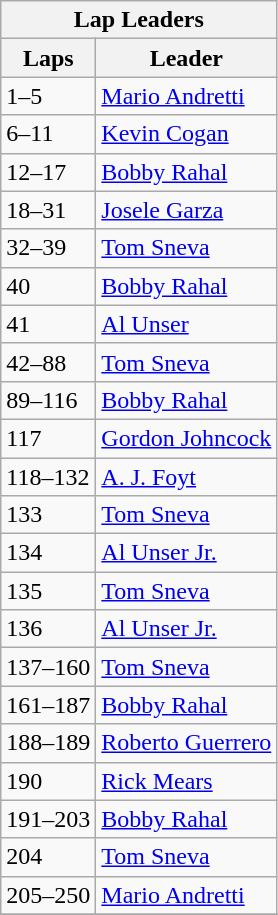<table class="wikitable">
<tr>
<th colspan=2>Lap Leaders</th>
</tr>
<tr>
<th>Laps</th>
<th>Leader</th>
</tr>
<tr>
<td>1–5</td>
<td><a href='#'>Mario Andretti</a></td>
</tr>
<tr>
<td>6–11</td>
<td><a href='#'>Kevin Cogan</a></td>
</tr>
<tr>
<td>12–17</td>
<td><a href='#'>Bobby Rahal</a></td>
</tr>
<tr>
<td>18–31</td>
<td><a href='#'>Josele Garza</a></td>
</tr>
<tr>
<td>32–39</td>
<td><a href='#'>Tom Sneva</a></td>
</tr>
<tr>
<td>40</td>
<td><a href='#'>Bobby Rahal</a></td>
</tr>
<tr>
<td>41</td>
<td><a href='#'>Al Unser</a></td>
</tr>
<tr>
<td>42–88</td>
<td><a href='#'>Tom Sneva</a></td>
</tr>
<tr>
<td>89–116</td>
<td><a href='#'>Bobby Rahal</a></td>
</tr>
<tr>
<td>117</td>
<td><a href='#'>Gordon Johncock</a></td>
</tr>
<tr>
<td>118–132</td>
<td><a href='#'>A. J. Foyt</a></td>
</tr>
<tr>
<td>133</td>
<td><a href='#'>Tom Sneva</a></td>
</tr>
<tr>
<td>134</td>
<td><a href='#'>Al Unser Jr.</a></td>
</tr>
<tr>
<td>135</td>
<td><a href='#'>Tom Sneva</a></td>
</tr>
<tr>
<td>136</td>
<td><a href='#'>Al Unser Jr.</a></td>
</tr>
<tr>
<td>137–160</td>
<td><a href='#'>Tom Sneva</a></td>
</tr>
<tr>
<td>161–187</td>
<td><a href='#'>Bobby Rahal</a></td>
</tr>
<tr>
<td>188–189</td>
<td><a href='#'>Roberto Guerrero</a></td>
</tr>
<tr>
<td>190</td>
<td><a href='#'>Rick Mears</a></td>
</tr>
<tr>
<td>191–203</td>
<td><a href='#'>Bobby Rahal</a></td>
</tr>
<tr>
<td>204</td>
<td><a href='#'>Tom Sneva</a></td>
</tr>
<tr>
<td>205–250</td>
<td><a href='#'>Mario Andretti</a></td>
</tr>
<tr>
</tr>
</table>
